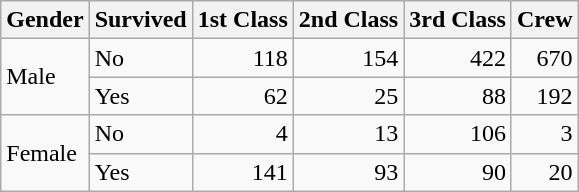<table class="wikitable">
<tr>
<th>Gender</th>
<th>Survived</th>
<th>1st Class</th>
<th>2nd Class</th>
<th>3rd Class</th>
<th>Crew</th>
</tr>
<tr>
<td rowspan="2">Male</td>
<td>No</td>
<td align="right">118</td>
<td align="right">154</td>
<td align="right">422</td>
<td align="right">670</td>
</tr>
<tr>
<td>Yes</td>
<td align="right">62</td>
<td align="right">25</td>
<td align="right">88</td>
<td align="right">192</td>
</tr>
<tr>
<td rowspan="2">Female</td>
<td>No</td>
<td align="right">4</td>
<td align="right">13</td>
<td align="right">106</td>
<td align="right">3</td>
</tr>
<tr>
<td>Yes</td>
<td align="right">141</td>
<td align="right">93</td>
<td align="right">90</td>
<td align="right">20</td>
</tr>
</table>
